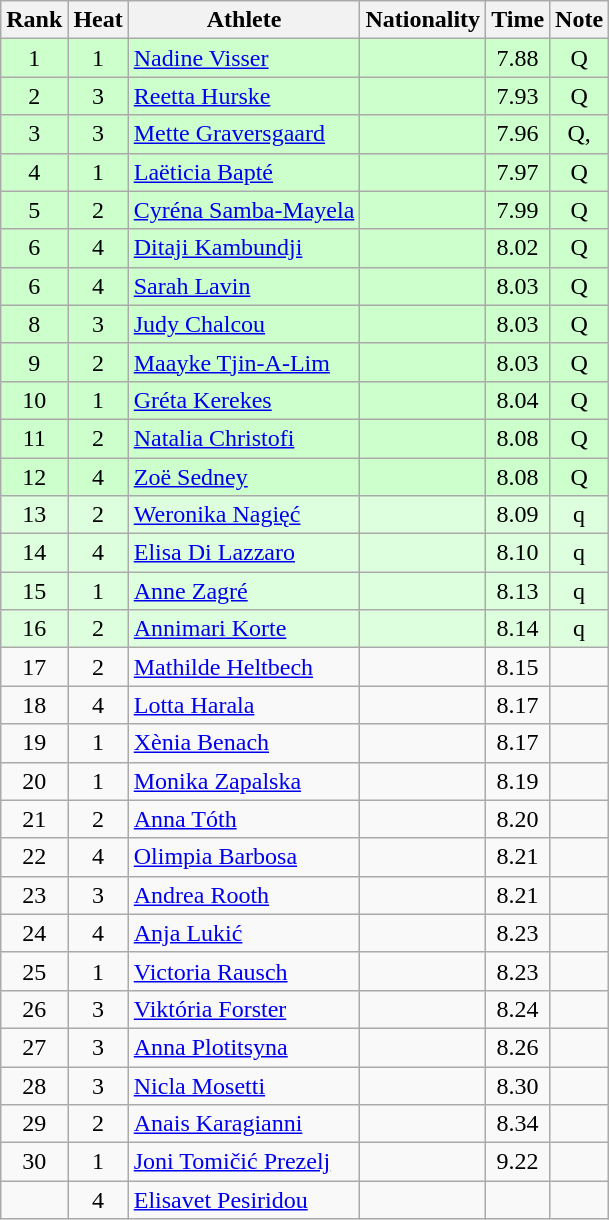<table class="wikitable sortable" style="text-align:center">
<tr>
<th>Rank</th>
<th>Heat</th>
<th>Athlete</th>
<th>Nationality</th>
<th>Time</th>
<th>Note</th>
</tr>
<tr bgcolor="ccffcc">
<td>1</td>
<td>1</td>
<td align="left"><a href='#'>Nadine Visser</a></td>
<td align="left"></td>
<td>7.88</td>
<td>Q</td>
</tr>
<tr bgcolor="ccffcc">
<td>2</td>
<td>3</td>
<td align="left"><a href='#'>Reetta Hurske</a></td>
<td align="left"></td>
<td>7.93</td>
<td>Q</td>
</tr>
<tr bgcolor="ccffcc">
<td>3</td>
<td>3</td>
<td align="left"><a href='#'>Mette Graversgaard</a></td>
<td align="left"></td>
<td>7.96</td>
<td>Q, </td>
</tr>
<tr bgcolor="ccffcc">
<td>4</td>
<td>1</td>
<td align="left"><a href='#'>Laëticia Bapté</a></td>
<td align="left"></td>
<td>7.97</td>
<td>Q</td>
</tr>
<tr bgcolor="ccffcc">
<td>5</td>
<td>2</td>
<td align="left"><a href='#'>Cyréna Samba-Mayela</a></td>
<td align="left"></td>
<td>7.99</td>
<td>Q</td>
</tr>
<tr bgcolor="ccffcc">
<td>6</td>
<td>4</td>
<td align="left"><a href='#'>Ditaji Kambundji</a></td>
<td align="left"></td>
<td>8.02</td>
<td>Q</td>
</tr>
<tr bgcolor="ccffcc">
<td>6</td>
<td>4</td>
<td align="left"><a href='#'>Sarah Lavin</a></td>
<td align="left"></td>
<td>8.03</td>
<td>Q</td>
</tr>
<tr bgcolor="ccffcc">
<td>8</td>
<td>3</td>
<td align="left"><a href='#'>Judy Chalcou</a></td>
<td align="left"></td>
<td>8.03</td>
<td>Q</td>
</tr>
<tr bgcolor="ccffcc">
<td>9</td>
<td>2</td>
<td align="left"><a href='#'>Maayke Tjin-A-Lim</a></td>
<td align="left"></td>
<td>8.03</td>
<td>Q</td>
</tr>
<tr bgcolor="ccffcc">
<td>10</td>
<td>1</td>
<td align="left"><a href='#'>Gréta Kerekes</a></td>
<td align="left"></td>
<td>8.04</td>
<td>Q</td>
</tr>
<tr bgcolor="ccffcc">
<td>11</td>
<td>2</td>
<td align="left"><a href='#'>Natalia Christofi</a></td>
<td align="left"></td>
<td>8.08</td>
<td>Q</td>
</tr>
<tr bgcolor="ccffcc">
<td>12</td>
<td>4</td>
<td align="left"><a href='#'>Zoë Sedney</a></td>
<td align="left"></td>
<td>8.08</td>
<td>Q</td>
</tr>
<tr bgcolor="ddffdd">
<td>13</td>
<td>2</td>
<td align="left"><a href='#'>Weronika Nagięć</a></td>
<td align="left"></td>
<td>8.09</td>
<td>q</td>
</tr>
<tr bgcolor="ddffdd">
<td>14</td>
<td>4</td>
<td align="left"><a href='#'>Elisa Di Lazzaro</a></td>
<td align="left"></td>
<td>8.10</td>
<td>q</td>
</tr>
<tr bgcolor="ddffdd">
<td>15</td>
<td>1</td>
<td align="left"><a href='#'>Anne Zagré</a></td>
<td align="left"></td>
<td>8.13</td>
<td>q</td>
</tr>
<tr bgcolor="ddffdd">
<td>16</td>
<td>2</td>
<td align="left"><a href='#'>Annimari Korte</a></td>
<td align="left"></td>
<td>8.14</td>
<td>q</td>
</tr>
<tr>
<td>17</td>
<td>2</td>
<td align="left"><a href='#'>Mathilde Heltbech</a></td>
<td align="left"></td>
<td>8.15</td>
<td></td>
</tr>
<tr>
<td>18</td>
<td>4</td>
<td align="left"><a href='#'>Lotta Harala</a></td>
<td align="left"></td>
<td>8.17</td>
<td></td>
</tr>
<tr>
<td>19</td>
<td>1</td>
<td align="left"><a href='#'>Xènia Benach</a></td>
<td align="left"></td>
<td>8.17</td>
<td></td>
</tr>
<tr>
<td>20</td>
<td>1</td>
<td align="left"><a href='#'>Monika Zapalska</a></td>
<td align="left"></td>
<td>8.19</td>
<td></td>
</tr>
<tr>
<td>21</td>
<td>2</td>
<td align="left"><a href='#'>Anna Tóth</a></td>
<td align="left"></td>
<td>8.20</td>
<td></td>
</tr>
<tr>
<td>22</td>
<td>4</td>
<td align="left"><a href='#'>Olimpia Barbosa</a></td>
<td align="left"></td>
<td>8.21</td>
<td></td>
</tr>
<tr>
<td>23</td>
<td>3</td>
<td align="left"><a href='#'>Andrea Rooth</a></td>
<td align="left"></td>
<td>8.21</td>
<td></td>
</tr>
<tr>
<td>24</td>
<td>4</td>
<td align="left"><a href='#'>Anja Lukić</a></td>
<td align="left"></td>
<td>8.23</td>
<td></td>
</tr>
<tr>
<td>25</td>
<td>1</td>
<td align="left"><a href='#'>Victoria Rausch</a></td>
<td align="left"></td>
<td>8.23</td>
<td></td>
</tr>
<tr>
<td>26</td>
<td>3</td>
<td align="left"><a href='#'>Viktória Forster</a></td>
<td align="left"></td>
<td>8.24</td>
<td></td>
</tr>
<tr>
<td>27</td>
<td>3</td>
<td align="left"><a href='#'>Anna Plotitsyna</a></td>
<td align="left"></td>
<td>8.26</td>
<td></td>
</tr>
<tr>
<td>28</td>
<td>3</td>
<td align="left"><a href='#'>Nicla Mosetti</a></td>
<td align="left"></td>
<td>8.30</td>
<td></td>
</tr>
<tr>
<td>29</td>
<td>2</td>
<td align="left"><a href='#'>Anais Karagianni</a></td>
<td align="left"></td>
<td>8.34</td>
<td></td>
</tr>
<tr>
<td>30</td>
<td>1</td>
<td align="left"><a href='#'>Joni Tomičić Prezelj</a></td>
<td align="left"></td>
<td>9.22</td>
<td></td>
</tr>
<tr>
<td></td>
<td>4</td>
<td align="left"><a href='#'>Elisavet Pesiridou</a></td>
<td align="left"></td>
<td></td>
<td></td>
</tr>
</table>
